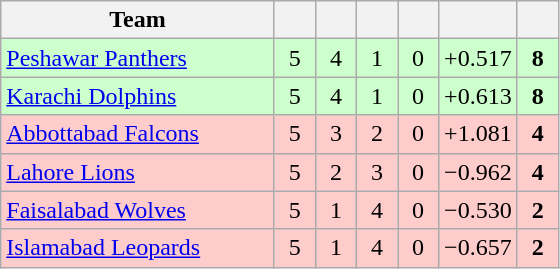<table class="wikitable" style="text-align:center">
<tr>
<th style="width:175px;">Team</th>
<th style="width:20px;"></th>
<th style="width:20px;"></th>
<th style="width:20px;"></th>
<th style="width:20px;"></th>
<th style="width:45px;"></th>
<th style="width:20px;"></th>
</tr>
<tr style="background:#ccffcc">
<td style="text-align:left"><a href='#'>Peshawar Panthers</a></td>
<td>5</td>
<td>4</td>
<td>1</td>
<td>0</td>
<td>+0.517</td>
<td><strong>8</strong></td>
</tr>
<tr style="background:#ccffcc">
<td style="text-align:left"><a href='#'>Karachi Dolphins</a></td>
<td>5</td>
<td>4</td>
<td>1</td>
<td>0</td>
<td>+0.613</td>
<td><strong>8</strong></td>
</tr>
<tr style="background:#ffcccc">
<td style="text-align:left"><a href='#'>Abbottabad Falcons</a></td>
<td>5</td>
<td>3</td>
<td>2</td>
<td>0</td>
<td>+1.081</td>
<td><strong>4</strong></td>
</tr>
<tr style="background:#ffcccc">
<td style="text-align:left"><a href='#'>Lahore Lions</a></td>
<td>5</td>
<td>2</td>
<td>3</td>
<td>0</td>
<td>−0.962</td>
<td><strong>4</strong></td>
</tr>
<tr style="background:#ffcccc">
<td style="text-align:left"><a href='#'>Faisalabad Wolves</a></td>
<td>5</td>
<td>1</td>
<td>4</td>
<td>0</td>
<td>−0.530</td>
<td><strong>2</strong></td>
</tr>
<tr style="background:#ffcccc">
<td style="text-align:left"><a href='#'>Islamabad Leopards</a></td>
<td>5</td>
<td>1</td>
<td>4</td>
<td>0</td>
<td>−0.657</td>
<td><strong>2</strong></td>
</tr>
</table>
